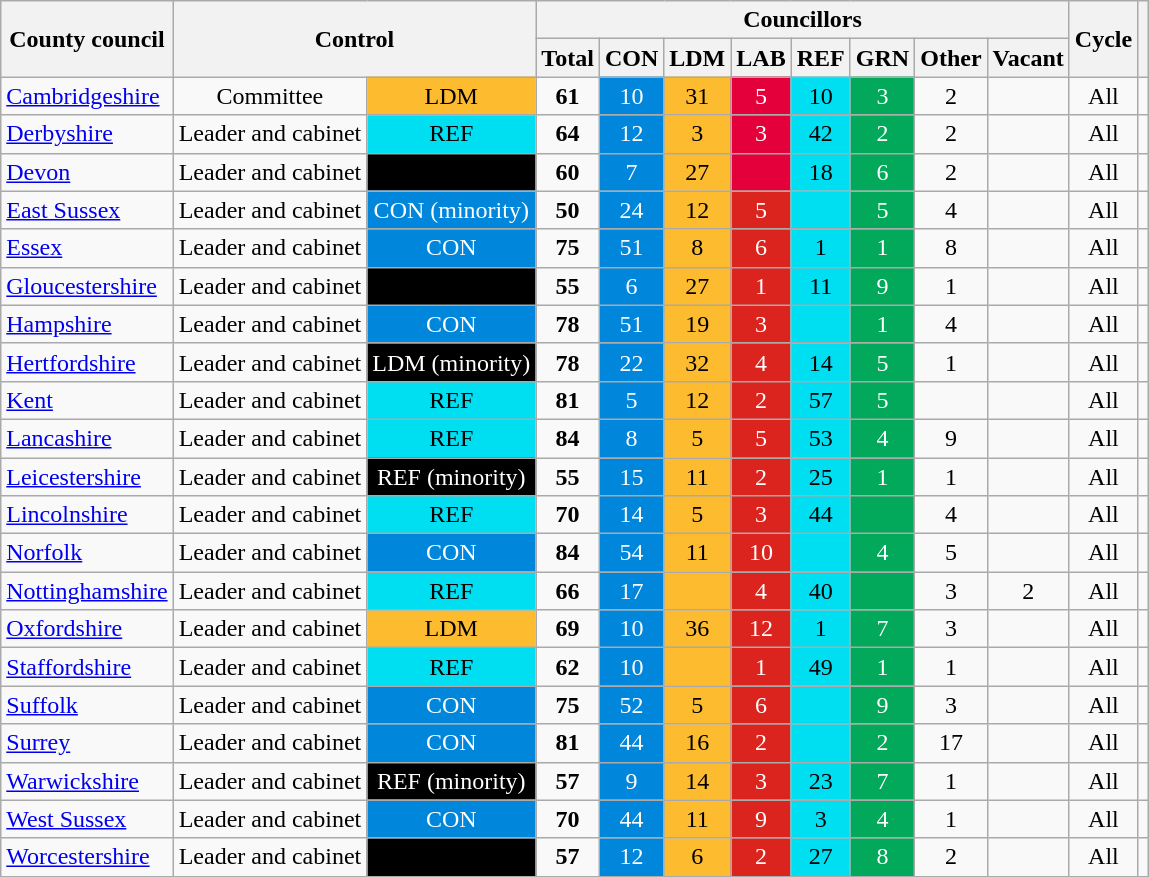<table class="wikitable sortable" style="text-align:center;">
<tr>
<th rowspan="2">County council</th>
<th colspan="2" rowspan="2">Control</th>
<th colspan="8">Councillors</th>
<th rowspan="2">Cycle</th>
<th rowspan="2"></th>
</tr>
<tr>
<th>Total</th>
<th>CON</th>
<th>LDM</th>
<th>LAB</th>
<th>REF</th>
<th>GRN</th>
<th>Other</th>
<th>Vacant</th>
</tr>
<tr>
<td style="background:default; text-align:left"><a href='#'>Cambridgeshire</a></td>
<td>Committee</td>
<td style="background:#FDBB30;">LDM</td>
<td><strong>61</strong></td>
<td style="color:white; background:#0087DC;">10</td>
<td style="background:#FDBB30;">31</td>
<td style="color:white; background:#E4003B;">5</td>
<td style="background:#00DEF2;">10</td>
<td style="color:white; background:#02A95B;">3</td>
<td>2</td>
<td></td>
<td>All</td>
<td> </td>
</tr>
<tr>
<td style="background:default; text-align:left"><a href='#'>Derbyshire</a></td>
<td>Leader and cabinet</td>
<td style="background:#00DEF2;">REF</td>
<td><strong>64</strong></td>
<td style="color:white; background:#0087DC;">12</td>
<td style="background:#FDBB30;">3</td>
<td style="color:white; background:#E4003B;">3</td>
<td style="background:#00DEF2;">42</td>
<td style="color:white; background:#02A95B;">2</td>
<td>2</td>
<td></td>
<td>All</td>
<td> </td>
</tr>
<tr>
<td style="background:default; text-align:left"><a href='#'>Devon</a></td>
<td>Leader and cabinet</td>
<td style="color:white; background:black;"></td>
<td><strong>60</strong></td>
<td style="color:white; background:#0087DC;">7</td>
<td style="background:#FDBB30;">27</td>
<td style="color:white; background:#E4003B;"></td>
<td style="background:#00DEF2;">18</td>
<td style="color:white; background:#02A95B;">6</td>
<td>2</td>
<td></td>
<td>All</td>
<td> </td>
</tr>
<tr>
<td style="background:default; text-align:left"><a href='#'>East Sussex</a></td>
<td>Leader and cabinet</td>
<td style="color:white; background:#0087DC;">CON (minority)</td>
<td><strong>50</strong></td>
<td style="color:white; background:#0087DC;">24</td>
<td style="background:#FDBB30;">12</td>
<td style="color:white; background:#DC241f;">5</td>
<td style="background:#00DEF2;"></td>
<td style="color:white; background:#02A95B;">5</td>
<td>4</td>
<td></td>
<td>All</td>
<td> </td>
</tr>
<tr>
<td style="background:default; text-align:left"><a href='#'>Essex</a></td>
<td>Leader and cabinet</td>
<td style="color:white; background:#0087DC;">CON</td>
<td><strong>75</strong></td>
<td style="color:white; background:#0087DC;">51</td>
<td style="background:#FDBB30;">8</td>
<td style="color:white; background:#DC241f;">6</td>
<td style="background:#00DEF2;">1</td>
<td style="color:white; background:#02A95B;">1</td>
<td>8</td>
<td></td>
<td>All</td>
<td> </td>
</tr>
<tr>
<td style="background:default; text-align:left"><a href='#'>Gloucestershire</a></td>
<td>Leader and cabinet</td>
<td style="color:white; background:black;"></td>
<td><strong>55</strong></td>
<td style="color:white; background:#0087DC;">6</td>
<td style="background:#FDBB30;">27</td>
<td style="color:white; background:#DC241f;">1</td>
<td style="background:#00DEF2;">11</td>
<td style="color:white; background:#02A95B;">9</td>
<td>1</td>
<td></td>
<td>All</td>
<td> </td>
</tr>
<tr>
<td style="background:default; text-align:left"><a href='#'>Hampshire</a></td>
<td>Leader and cabinet</td>
<td style="color:white; background:#0087DC;">CON</td>
<td><strong>78</strong></td>
<td style="color:white; background:#0087DC;">51</td>
<td style="background:#FDBB30;">19</td>
<td style="color:white; background:#DC241f;">3</td>
<td style="background:#00DEF2;"></td>
<td style="color:white; background:#02A95B;">1</td>
<td>4</td>
<td></td>
<td>All</td>
<td> </td>
</tr>
<tr>
<td style="background:default; text-align:left"><a href='#'>Hertfordshire</a></td>
<td>Leader and cabinet</td>
<td style="color:white; background:black;">LDM (minority)</td>
<td><strong>78</strong></td>
<td style="color:white; background:#0087DC;">22</td>
<td style="background:#FDBB30;">32</td>
<td style="color:white; background:#DC241f;">4</td>
<td style="background:#00DEF2;">14</td>
<td style="color:white; background:#02A95B;">5</td>
<td>1</td>
<td></td>
<td>All</td>
<td> </td>
</tr>
<tr>
<td style="background:default; text-align:left"><a href='#'>Kent</a></td>
<td>Leader and cabinet</td>
<td style="background:#00DEF2;">REF</td>
<td><strong>81</strong></td>
<td style="color:white; background:#0087DC;">5</td>
<td style="background:#FDBB30;">12</td>
<td style="color:white; background:#DC241f;">2</td>
<td style="background:#00DEF2;">57</td>
<td style="color:white; background:#02A95B;">5</td>
<td></td>
<td></td>
<td>All</td>
<td> </td>
</tr>
<tr>
<td style="background:default; text-align:left"><a href='#'>Lancashire</a></td>
<td>Leader and cabinet</td>
<td style="background:#00DEF2;">REF</td>
<td><strong>84</strong></td>
<td style="color:white; background:#0087DC;">8</td>
<td style="background:#FDBB30;">5</td>
<td style="color:white; background:#DC241f;">5</td>
<td style="background:#00DEF2;">53</td>
<td style="color:white; background:#02A95B;">4</td>
<td>9</td>
<td></td>
<td>All</td>
<td> </td>
</tr>
<tr>
<td style="background:default; text-align:left"><a href='#'>Leicestershire</a></td>
<td>Leader and cabinet</td>
<td style="color:white; background:black;">REF (minority)</td>
<td><strong>55</strong></td>
<td style="color:white; background:#0087DC;">15</td>
<td style="background:#FDBB30;">11</td>
<td style="color:white; background:#DC241f;">2</td>
<td style="background:#00DEF2;">25</td>
<td style="color:white; background:#02A95B;">1</td>
<td>1</td>
<td></td>
<td>All</td>
<td> </td>
</tr>
<tr>
<td style="background:default; text-align:left"><a href='#'>Lincolnshire</a></td>
<td>Leader and cabinet</td>
<td style="background:#00DEF2;">REF</td>
<td><strong>70</strong></td>
<td style="color:white; background:#0087DC;">14</td>
<td style="background:#FDBB30;">5</td>
<td style="color:white; background:#DC241f;">3</td>
<td style="background:#00DEF2;">44</td>
<td style="color:white; background:#02A95B;"></td>
<td>4</td>
<td></td>
<td>All</td>
<td> </td>
</tr>
<tr>
<td style="background:default; text-align:left"><a href='#'>Norfolk</a></td>
<td>Leader and cabinet</td>
<td style="color:white; background:#0087DC;">CON</td>
<td><strong>84</strong></td>
<td style="color:white; background:#0087DC;">54</td>
<td style="background:#FDBB30;">11</td>
<td style="color:white; background:#DC241f;">10</td>
<td style="background:#00DEF2;"></td>
<td style="color:white; background:#02A95B;">4</td>
<td>5</td>
<td></td>
<td>All</td>
<td> </td>
</tr>
<tr>
<td style="background:default; text-align:left"><a href='#'>Nottinghamshire</a></td>
<td>Leader and cabinet</td>
<td style="background:#00DEF2;">REF</td>
<td><strong>66</strong></td>
<td style="color:white; background:#0087DC;">17</td>
<td style="background:#FDBB30;"></td>
<td style="color:white; background:#DC241f;">4</td>
<td style="background:#00DEF2;">40</td>
<td style="color:white; background:#02A95B;"></td>
<td>3</td>
<td>2</td>
<td>All</td>
<td> </td>
</tr>
<tr>
<td style="background:default; text-align:left"><a href='#'>Oxfordshire</a></td>
<td>Leader and cabinet</td>
<td style="background:#FDBB30;">LDM</td>
<td><strong>69</strong></td>
<td style="color:white; background:#0087DC;">10</td>
<td style="background:#FDBB30;">36</td>
<td style="color:white; background:#DC241f;">12</td>
<td style="background:#00DEF2;">1</td>
<td style="color:white; background:#02A95B;">7</td>
<td>3</td>
<td></td>
<td>All</td>
<td> </td>
</tr>
<tr>
<td style="background:default; text-align:left"><a href='#'>Staffordshire</a></td>
<td>Leader and cabinet</td>
<td style="background:#00DEF2;">REF</td>
<td><strong>62</strong></td>
<td style="color:white; background:#0087DC;">10</td>
<td style="background:#FDBB30;"></td>
<td style="color:white; background:#DC241f;">1</td>
<td style="background:#00DEF2;">49</td>
<td style="color:white; background:#02A95B;">1</td>
<td>1</td>
<td></td>
<td>All</td>
<td> </td>
</tr>
<tr>
<td style="background:default; text-align:left"><a href='#'>Suffolk</a></td>
<td>Leader and cabinet</td>
<td style="color:white; background:#0087DC;">CON</td>
<td><strong>75</strong></td>
<td style="color:white; background:#0087DC;">52</td>
<td style="background:#FDBB30;">5</td>
<td style="color:white; background:#DC241f;">6</td>
<td style="background:#00DEF2;"></td>
<td style="color:white; background:#02A95B;">9</td>
<td>3</td>
<td></td>
<td>All</td>
<td> </td>
</tr>
<tr>
<td style="background:default; text-align:left"><a href='#'>Surrey</a></td>
<td>Leader and cabinet</td>
<td style="color:white; background:#0087DC;">CON</td>
<td><strong>81</strong></td>
<td style="color:white; background:#0087DC;">44</td>
<td style="background:#FDBB30;">16</td>
<td style="color:white; background:#DC241f;">2</td>
<td style="background:#00DEF2;"></td>
<td style="color:white; background:#02A95B;">2</td>
<td>17</td>
<td></td>
<td>All</td>
<td> </td>
</tr>
<tr>
<td style="background:default; text-align:left"><a href='#'>Warwickshire</a></td>
<td>Leader and cabinet</td>
<td style="color:white; background:black;">REF (minority)</td>
<td><strong>57</strong></td>
<td style="color:white; background:#0087DC;">9</td>
<td style="background:#FDBB30;">14</td>
<td style="color:white; background:#DC241f;">3</td>
<td style="background:#00DEF2;">23</td>
<td style="color:white; background:#02A95B;">7</td>
<td>1</td>
<td></td>
<td>All</td>
<td> </td>
</tr>
<tr>
<td style="background:default; text-align:left"><a href='#'>West Sussex</a></td>
<td>Leader and cabinet</td>
<td style="color:white; background:#0087DC;">CON</td>
<td><strong>70</strong></td>
<td style="color:white; background:#0087DC;">44</td>
<td style="background:#FDBB30;">11</td>
<td style="color:white; background:#DC241f;">9</td>
<td style="background:#00DEF2;">3</td>
<td style="color:white; background:#02A95B;">4</td>
<td>1</td>
<td></td>
<td>All</td>
<td> </td>
</tr>
<tr>
<td style="background:default; text-align:left"><a href='#'>Worcestershire</a></td>
<td>Leader and cabinet</td>
<td style="color:white; background:black;"></td>
<td><strong>57</strong></td>
<td style="color:white; background:#0087DC;">12</td>
<td style="background:#FDBB30;">6</td>
<td style="color:white; background:#DC241f;">2</td>
<td style="background:#00DEF2;">27</td>
<td style="color:white; background:#02A95B;">8</td>
<td>2</td>
<td></td>
<td>All</td>
<td> </td>
</tr>
</table>
